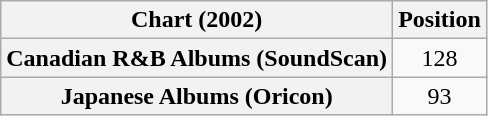<table class="wikitable plainrowheaders" style="text-align:center">
<tr>
<th scope="col">Chart (2002)</th>
<th scope="col">Position</th>
</tr>
<tr>
<th scope="row">Canadian R&B Albums (SoundScan)</th>
<td>128</td>
</tr>
<tr>
<th scope="row">Japanese Albums (Oricon)</th>
<td>93</td>
</tr>
</table>
